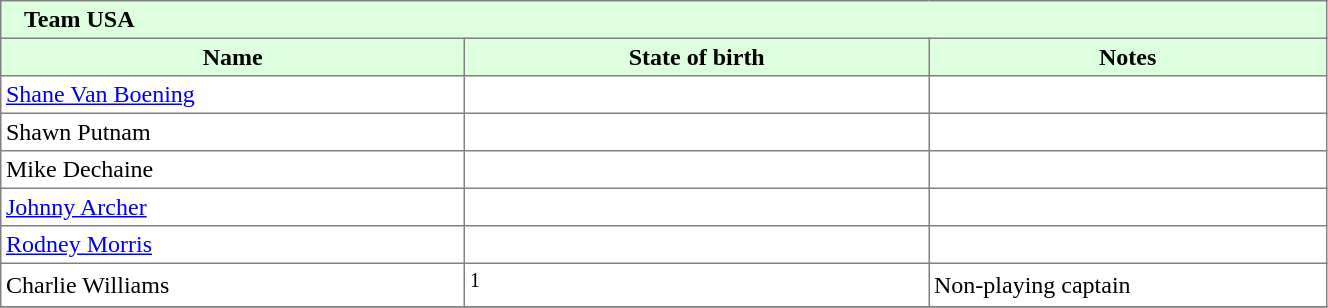<table border="1" cellpadding="3" width="70%" style="border-collapse: collapse;">
<tr bgcolor="#ddffdd">
<td colspan=3>   <strong>Team USA</strong></td>
</tr>
<tr bgcolor="#ddffdd">
<th width=35%>Name</th>
<th width=35%>State of birth</th>
<th width=30%%>Notes</th>
</tr>
<tr>
<td><a href='#'>Shane Van Boening</a></td>
<td></td>
<td></td>
</tr>
<tr>
<td>Shawn Putnam</td>
<td></td>
<td></td>
</tr>
<tr>
<td>Mike Dechaine</td>
<td></td>
<td></td>
</tr>
<tr>
<td><a href='#'>Johnny Archer</a></td>
<td></td>
<td></td>
</tr>
<tr>
<td><a href='#'>Rodney Morris</a></td>
<td></td>
<td></td>
</tr>
<tr>
<td>Charlie Williams</td>
<td><sup>1</sup></td>
<td>Non-playing captain</td>
</tr>
<tr>
</tr>
</table>
